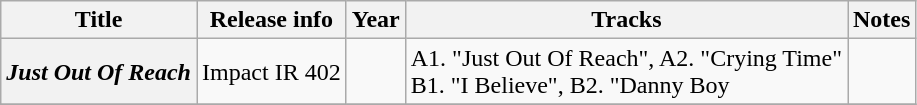<table class="wikitable plainrowheaders sortable">
<tr>
<th scope="col">Title</th>
<th scope="col">Release info</th>
<th scope="col">Year</th>
<th scope="col">Tracks</th>
<th scope="col" class="unsortable">Notes</th>
</tr>
<tr>
<th scope="row"><em>Just Out Of Reach</em></th>
<td>Impact IR 402</td>
<td></td>
<td>A1. "Just Out Of Reach", A2. "Crying Time"<br>B1. "I Believe", B2. "Danny Boy</td>
<td></td>
</tr>
<tr>
</tr>
</table>
